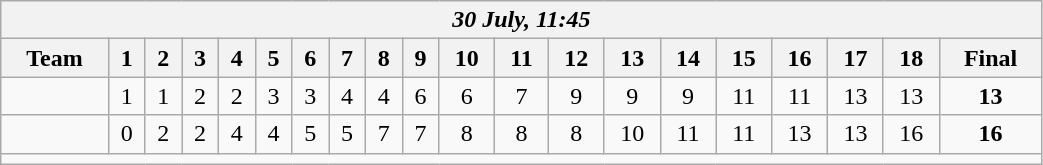<table class=wikitable style="text-align:center; width: 55%">
<tr>
<th colspan=20><em>30 July, 11:45</em></th>
</tr>
<tr>
<th>Team</th>
<th>1</th>
<th>2</th>
<th>3</th>
<th>4</th>
<th>5</th>
<th>6</th>
<th>7</th>
<th>8</th>
<th>9</th>
<th>10</th>
<th>11</th>
<th>12</th>
<th>13</th>
<th>14</th>
<th>15</th>
<th>16</th>
<th>17</th>
<th>18</th>
<th>Final</th>
</tr>
<tr>
<td align=left><strong></strong></td>
<td>1</td>
<td>1</td>
<td>2</td>
<td>2</td>
<td>3</td>
<td>3</td>
<td>4</td>
<td>4</td>
<td>6</td>
<td>6</td>
<td>7</td>
<td>9</td>
<td>9</td>
<td>9</td>
<td>11</td>
<td>11</td>
<td>13</td>
<td>13</td>
<td><strong>13</strong></td>
</tr>
<tr>
<td align=left></td>
<td>0</td>
<td>2</td>
<td>2</td>
<td>4</td>
<td>4</td>
<td>5</td>
<td>5</td>
<td>7</td>
<td>7</td>
<td>8</td>
<td>8</td>
<td>8</td>
<td>10</td>
<td>11</td>
<td>11</td>
<td>13</td>
<td>13</td>
<td>16</td>
<td><strong>16</strong></td>
</tr>
<tr>
<td colspan=20></td>
</tr>
</table>
